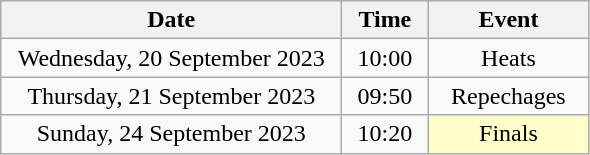<table class = "wikitable" style="text-align:center;">
<tr>
<th width=220>Date</th>
<th width=50>Time</th>
<th width=100>Event</th>
</tr>
<tr>
<td>Wednesday, 20 September 2023</td>
<td>10:00</td>
<td>Heats</td>
</tr>
<tr>
<td>Thursday, 21 September 2023</td>
<td>09:50</td>
<td>Repechages</td>
</tr>
<tr>
<td>Sunday, 24 September 2023</td>
<td>10:20</td>
<td bgcolor=ffffcc>Finals</td>
</tr>
</table>
